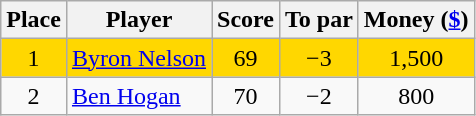<table class="wikitable">
<tr>
<th>Place</th>
<th>Player</th>
<th>Score</th>
<th>To par</th>
<th>Money (<a href='#'>$</a>)</th>
</tr>
<tr style="background:gold">
<td align=center>1</td>
<td> <a href='#'>Byron Nelson</a></td>
<td align=center>69</td>
<td align=center>−3</td>
<td align=center>1,500</td>
</tr>
<tr>
<td align=center>2</td>
<td> <a href='#'>Ben Hogan</a></td>
<td align=center>70</td>
<td align=center>−2</td>
<td align=center>800</td>
</tr>
</table>
